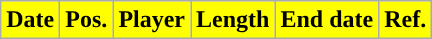<table class="wikitable plainrowheaders sortable">
<tr>
<th style="background:yellow;">Date</th>
<th style="background:yellow;">Pos.</th>
<th style="background:yellow;">Player</th>
<th style="background:yellow;">Length</th>
<th style="background:yellow;">End date</th>
<th style="background:yellow;">Ref.</th>
</tr>
</table>
